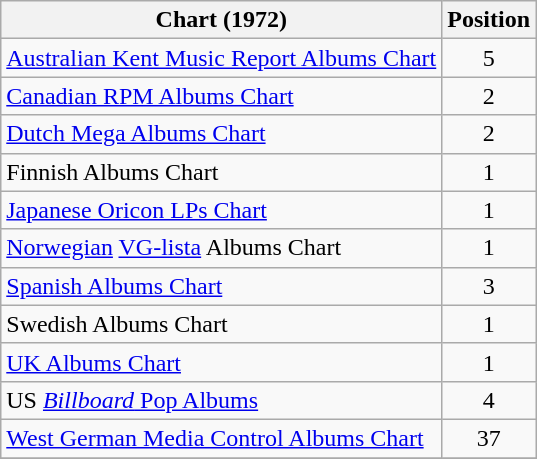<table class="wikitable sortable" style="text-align:center;">
<tr>
<th>Chart (1972)</th>
<th>Position</th>
</tr>
<tr>
<td align="left"><a href='#'>Australian Kent Music Report Albums Chart</a></td>
<td>5</td>
</tr>
<tr>
<td align="left"><a href='#'>Canadian RPM Albums Chart</a></td>
<td>2</td>
</tr>
<tr>
<td align="left"><a href='#'>Dutch Mega Albums Chart</a></td>
<td>2</td>
</tr>
<tr>
<td align="left">Finnish Albums Chart</td>
<td>1</td>
</tr>
<tr>
<td align="left"><a href='#'>Japanese Oricon LPs Chart</a></td>
<td>1</td>
</tr>
<tr>
<td align="left"><a href='#'>Norwegian</a> <a href='#'>VG-lista</a> Albums Chart</td>
<td>1</td>
</tr>
<tr>
<td align="left"><a href='#'>Spanish Albums Chart</a></td>
<td>3</td>
</tr>
<tr>
<td align="left">Swedish Albums Chart</td>
<td>1</td>
</tr>
<tr>
<td align="left"><a href='#'>UK Albums Chart</a></td>
<td>1</td>
</tr>
<tr>
<td align="left">US <a href='#'><em>Billboard</em> Pop Albums</a></td>
<td>4</td>
</tr>
<tr>
<td align="left"><a href='#'>West German Media Control Albums Chart</a></td>
<td>37</td>
</tr>
<tr>
</tr>
</table>
